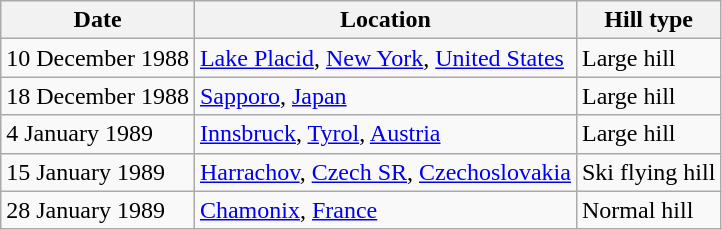<table class="wikitable">
<tr>
<th>Date</th>
<th>Location</th>
<th>Hill type</th>
</tr>
<tr>
<td>10 December 1988</td>
<td><a href='#'>Lake Placid</a>, <a href='#'>New York</a>, <a href='#'>United States</a></td>
<td>Large hill</td>
</tr>
<tr>
<td>18 December 1988</td>
<td><a href='#'>Sapporo</a>, <a href='#'>Japan</a></td>
<td>Large hill</td>
</tr>
<tr>
<td>4 January 1989</td>
<td><a href='#'>Innsbruck</a>, <a href='#'>Tyrol</a>, <a href='#'>Austria</a></td>
<td>Large hill</td>
</tr>
<tr>
<td>15 January 1989</td>
<td><a href='#'>Harrachov</a>, <a href='#'>Czech SR</a>, <a href='#'>Czechoslovakia</a></td>
<td>Ski flying hill</td>
</tr>
<tr>
<td>28 January 1989</td>
<td><a href='#'>Chamonix</a>, <a href='#'>France</a></td>
<td>Normal hill</td>
</tr>
</table>
